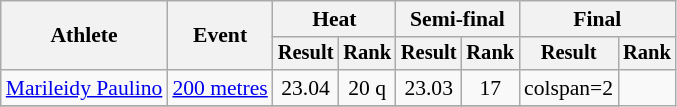<table class="wikitable" style="font-size:90%">
<tr>
<th rowspan="2">Athlete</th>
<th rowspan="2">Event</th>
<th colspan="2">Heat</th>
<th colspan="2">Semi-final</th>
<th colspan="2">Final</th>
</tr>
<tr style="font-size:95%">
<th>Result</th>
<th>Rank</th>
<th>Result</th>
<th>Rank</th>
<th>Result</th>
<th>Rank</th>
</tr>
<tr style=text-align:center>
<td style=text-align:left><a href='#'>Marileidy Paulino</a></td>
<td style=text-align:left><a href='#'>200 metres</a></td>
<td>23.04 </td>
<td>20 q</td>
<td>23.03 </td>
<td>17</td>
<td>colspan=2 </td>
</tr>
<tr>
</tr>
</table>
